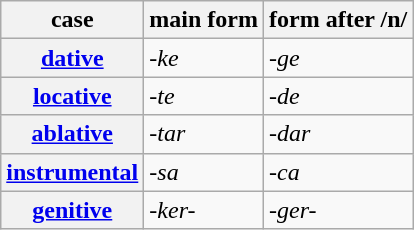<table class="wikitable">
<tr>
<th>case</th>
<th>main form</th>
<th>form after /n/</th>
</tr>
<tr>
<th><a href='#'>dative</a></th>
<td><em>-ke</em></td>
<td><em>-ge</em></td>
</tr>
<tr>
<th><a href='#'>locative</a></th>
<td><em>-te</em></td>
<td><em>-de</em></td>
</tr>
<tr>
<th><a href='#'>ablative</a></th>
<td><em>-tar</em></td>
<td><em>-dar</em></td>
</tr>
<tr>
<th><a href='#'>instrumental</a></th>
<td><em>-sa</em></td>
<td><em>-ca</em></td>
</tr>
<tr>
<th><a href='#'>genitive</a></th>
<td><em>-ker-</em></td>
<td><em>-ger-</em></td>
</tr>
</table>
